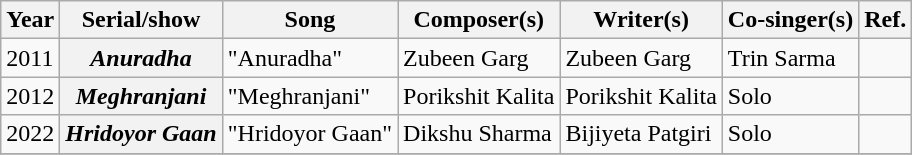<table class="wikitable plainrowheaders">
<tr>
<th>Year</th>
<th scope="col">Serial/show</th>
<th scope="col">Song</th>
<th scope="col">Composer(s)</th>
<th scope="col">Writer(s)</th>
<th scope="col">Co-singer(s)</th>
<th scope="col">Ref.</th>
</tr>
<tr>
<td>2011</td>
<th><em>Anuradha</em></th>
<td>"Anuradha"</td>
<td>Zubeen Garg</td>
<td>Zubeen Garg</td>
<td>Trin Sarma</td>
<td></td>
</tr>
<tr>
<td>2012</td>
<th><em>Meghranjani</em></th>
<td>"Meghranjani"</td>
<td>Porikshit Kalita</td>
<td>Porikshit Kalita</td>
<td>Solo</td>
<td></td>
</tr>
<tr>
<td>2022</td>
<th><em>Hridoyor Gaan</em></th>
<td>"Hridoyor Gaan"</td>
<td>Dikshu Sharma</td>
<td>Bijiyeta Patgiri</td>
<td>Solo</td>
<td></td>
</tr>
<tr>
</tr>
</table>
